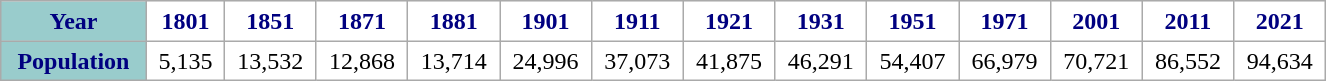<table class="wikitable" style="font-size:100%; width:70%; border:0; text-align:center; line-height:120%; margin:auto">
<tr>
<th style="background:#9cc; color:navy; height:17px;">Year</th>
<th style="background:#fff; color:navy;">1801</th>
<th style="background:#fff; color:navy;">1851</th>
<th style="background:#fff; color:navy;">1871</th>
<th style="background:#fff; color:navy;">1881</th>
<th style="background:#fff; color:navy;">1901</th>
<th style="background:#fff; color:navy;">1911</th>
<th style="background:#fff; color:navy;">1921</th>
<th style="background:#fff; color:navy;">1931</th>
<th style="background:#fff; color:navy;">1951</th>
<th style="background:#fff; color:navy;">1971</th>
<th style="background:#fff; color:navy;">2001</th>
<th style="background:#fff; color:navy;">2011</th>
<th style="background:#fff; color:navy;">2021</th>
</tr>
<tr style="text-align:center;">
<th style="background:#9cc; color:navy; height:17px;">Population</th>
<td style="background:#fff; color:black;">5,135</td>
<td style="background:#fff; color:black;">13,532</td>
<td style="background:#fff; color:black;">12,868</td>
<td style="background:#fff; color:black;">13,714</td>
<td style="background:#fff; color:black;">24,996</td>
<td style="background:#fff; color:black;">37,073</td>
<td style="background:#fff; color:black;">41,875</td>
<td style="background:#fff; color:black;">46,291</td>
<td style="background:#fff; color:black;">54,407</td>
<td style="background:#fff; color:black;">66,979</td>
<td style="background:#fff; color:black;">70,721</td>
<td style="background:#fff; color:black;">86,552</td>
<td style="background:#fff; color:black;">94,634</td>
</tr>
<tr>
</tr>
</table>
